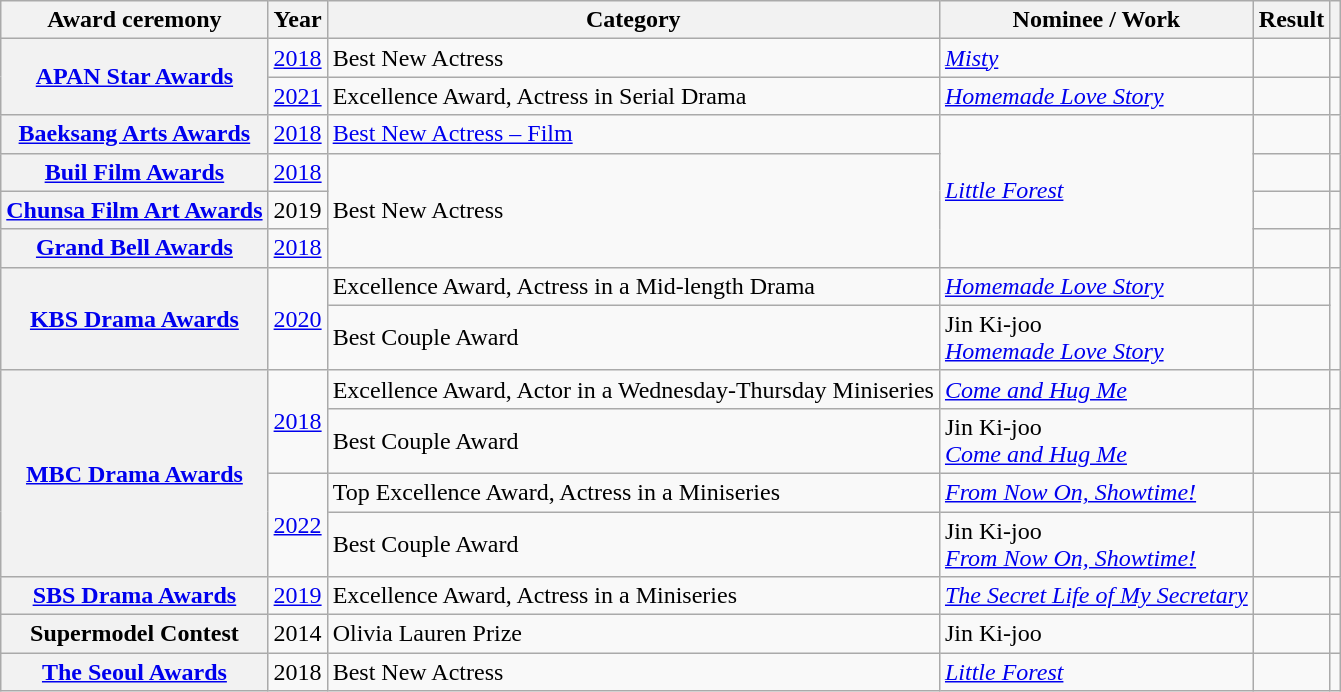<table class="wikitable plainrowheaders sortable">
<tr>
<th scope="col">Award ceremony</th>
<th scope="col">Year</th>
<th scope="col">Category</th>
<th scope="col">Nominee / Work</th>
<th scope="col">Result</th>
<th scope="col" class="unsortable"></th>
</tr>
<tr>
<th scope="row"  rowspan="2"><a href='#'>APAN Star Awards</a></th>
<td style="text-align:center"><a href='#'>2018</a></td>
<td>Best New Actress</td>
<td><em><a href='#'>Misty</a></em></td>
<td></td>
<td style="text-align:center"></td>
</tr>
<tr>
<td style="text-align:center"><a href='#'>2021</a></td>
<td>Excellence Award, Actress in Serial Drama</td>
<td><em><a href='#'>Homemade Love Story</a></em></td>
<td></td>
<td style="text-align:center"></td>
</tr>
<tr>
<th scope="row"><a href='#'>Baeksang Arts Awards</a></th>
<td style="text-align:center"><a href='#'>2018</a></td>
<td><a href='#'>Best New Actress – Film</a></td>
<td rowspan="4"><em><a href='#'>Little Forest</a></em></td>
<td></td>
<td style="text-align:center"></td>
</tr>
<tr>
<th scope="row"><a href='#'>Buil Film Awards</a></th>
<td style="text-align:center"><a href='#'>2018</a></td>
<td rowspan="3">Best New Actress</td>
<td></td>
<td style="text-align:center"></td>
</tr>
<tr>
<th scope="row"><a href='#'>Chunsa Film Art Awards</a></th>
<td style="text-align:center">2019</td>
<td></td>
<td style="text-align:center"></td>
</tr>
<tr>
<th scope="row"><a href='#'>Grand Bell Awards</a></th>
<td style="text-align:center"><a href='#'>2018</a></td>
<td></td>
<td style="text-align:center"></td>
</tr>
<tr>
<th scope="row"  rowspan="2"><a href='#'>KBS Drama Awards</a></th>
<td rowspan="2" style="text-align:center"><a href='#'>2020</a></td>
<td>Excellence Award, Actress in a Mid-length Drama</td>
<td><em><a href='#'>Homemade Love Story</a></em></td>
<td></td>
<td rowspan="2" style="text-align:center"></td>
</tr>
<tr>
<td>Best Couple Award</td>
<td>Jin Ki-joo <br><em><a href='#'>Homemade Love Story</a></em></td>
<td></td>
</tr>
<tr>
<th scope="row"  rowspan="4"><a href='#'>MBC Drama Awards</a></th>
<td rowspan="2" style="text-align:center"><a href='#'>2018</a></td>
<td>Excellence Award, Actor in a Wednesday-Thursday Miniseries</td>
<td><em><a href='#'>Come and Hug Me</a></em></td>
<td></td>
<td style="text-align:center"></td>
</tr>
<tr>
<td>Best Couple Award</td>
<td>Jin Ki-joo <br><em><a href='#'>Come and Hug Me</a></em></td>
<td></td>
<td style="text-align:center"></td>
</tr>
<tr>
<td rowspan="2" style="text-align:center"><a href='#'>2022</a></td>
<td>Top Excellence Award, Actress in a Miniseries</td>
<td><em><a href='#'>From Now On, Showtime!</a></em></td>
<td></td>
<td style="text-align:center"></td>
</tr>
<tr>
<td>Best Couple Award</td>
<td>Jin Ki-joo <br><em><a href='#'>From Now On, Showtime!</a></em></td>
<td></td>
<td style="text-align:center"></td>
</tr>
<tr>
<th scope="row"><a href='#'>SBS Drama Awards</a></th>
<td style="text-align:center"><a href='#'>2019</a></td>
<td>Excellence Award, Actress in a Miniseries</td>
<td><em><a href='#'>The Secret Life of My Secretary</a></em></td>
<td></td>
<td style="text-align:center"></td>
</tr>
<tr>
<th scope="row">Supermodel Contest</th>
<td style="text-align:center">2014</td>
<td>Olivia Lauren Prize</td>
<td>Jin Ki-joo</td>
<td></td>
<td style="text-align:center"></td>
</tr>
<tr>
<th scope="row"><a href='#'>The Seoul Awards</a></th>
<td style="text-align:center">2018</td>
<td>Best New Actress</td>
<td><em><a href='#'>Little Forest</a></em></td>
<td></td>
<td style="text-align:center"></td>
</tr>
</table>
